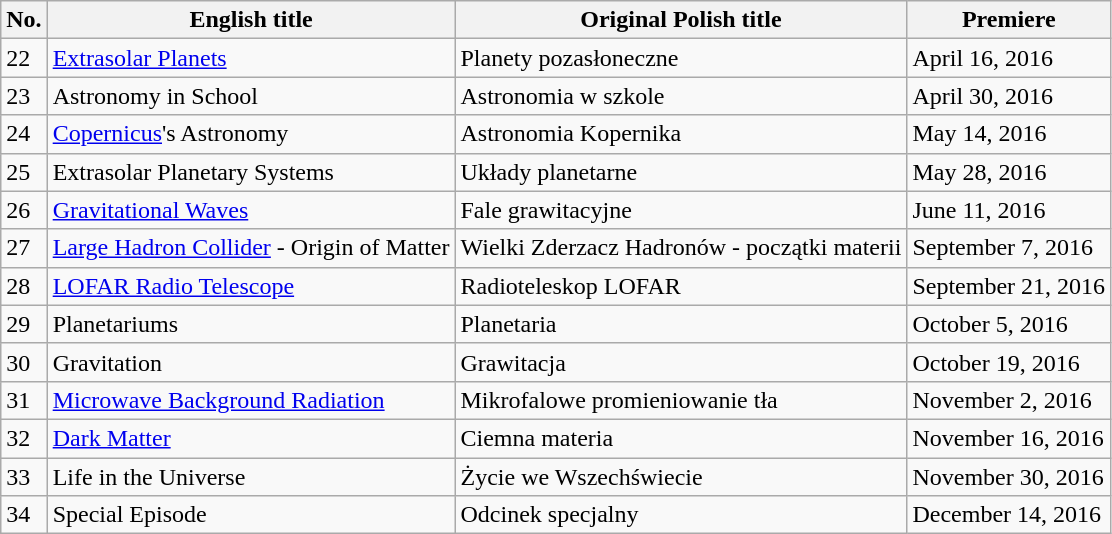<table class="wikitable">
<tr>
<th>No.</th>
<th>English title</th>
<th>Original Polish title</th>
<th>Premiere</th>
</tr>
<tr>
<td>22</td>
<td><a href='#'>Extrasolar Planets</a></td>
<td>Planety pozasłoneczne</td>
<td>April 16, 2016</td>
</tr>
<tr>
<td>23</td>
<td>Astronomy in School</td>
<td>Astronomia w szkole</td>
<td>April 30, 2016</td>
</tr>
<tr>
<td>24</td>
<td><a href='#'>Copernicus</a>'s Astronomy</td>
<td>Astronomia Kopernika</td>
<td>May 14, 2016</td>
</tr>
<tr>
<td>25</td>
<td>Extrasolar Planetary Systems</td>
<td>Układy planetarne</td>
<td>May 28, 2016</td>
</tr>
<tr>
<td>26</td>
<td><a href='#'>Gravitational Waves</a></td>
<td>Fale grawitacyjne</td>
<td>June 11, 2016</td>
</tr>
<tr>
<td>27</td>
<td><a href='#'>Large Hadron Collider</a> - Origin of Matter</td>
<td>Wielki Zderzacz Hadronów - początki materii</td>
<td>September 7, 2016</td>
</tr>
<tr>
<td>28</td>
<td><a href='#'>LOFAR Radio Telescope</a></td>
<td>Radioteleskop LOFAR</td>
<td>September 21, 2016</td>
</tr>
<tr>
<td>29</td>
<td>Planetariums</td>
<td>Planetaria</td>
<td>October 5, 2016</td>
</tr>
<tr>
<td>30</td>
<td>Gravitation</td>
<td>Grawitacja</td>
<td>October 19, 2016</td>
</tr>
<tr>
<td>31</td>
<td><a href='#'>Microwave Background Radiation</a></td>
<td>Mikrofalowe promieniowanie tła</td>
<td>November 2, 2016</td>
</tr>
<tr>
<td>32</td>
<td><a href='#'>Dark Matter</a></td>
<td>Ciemna materia</td>
<td>November 16, 2016</td>
</tr>
<tr>
<td>33</td>
<td>Life in the Universe</td>
<td>Życie we Wszechświecie</td>
<td>November 30, 2016</td>
</tr>
<tr>
<td>34</td>
<td>Special Episode</td>
<td>Odcinek specjalny</td>
<td>December 14, 2016</td>
</tr>
</table>
